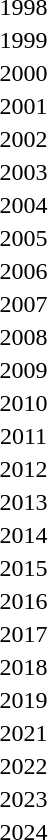<table>
<tr>
<td align="center">1998</td>
<td></td>
<td></td>
<td></td>
</tr>
<tr>
<td align="center">1999</td>
<td></td>
<td></td>
<td></td>
</tr>
<tr>
<td align="center">2000</td>
<td></td>
<td></td>
<td></td>
</tr>
<tr>
<td align="center">2001</td>
<td></td>
<td></td>
<td></td>
</tr>
<tr>
<td align="center">2002</td>
<td></td>
<td></td>
<td></td>
</tr>
<tr>
<td align="center">2003</td>
<td></td>
<td></td>
<td></td>
</tr>
<tr>
<td align="center">2004</td>
<td></td>
<td></td>
<td></td>
</tr>
<tr>
<td align="center">2005</td>
<td></td>
<td></td>
<td></td>
</tr>
<tr>
<td align="center">2006</td>
<td></td>
<td></td>
<td></td>
</tr>
<tr>
<td align="center">2007</td>
<td></td>
<td></td>
<td></td>
</tr>
<tr>
<td align="center">2008</td>
<td></td>
<td></td>
<td></td>
</tr>
<tr>
<td align="center">2009</td>
<td></td>
<td></td>
<td></td>
</tr>
<tr>
<td align="center">2010</td>
<td></td>
<td></td>
<td></td>
</tr>
<tr>
<td align="center">2011</td>
<td></td>
<td></td>
<td></td>
</tr>
<tr>
<td align="center">2012</td>
<td></td>
<td></td>
<td></td>
</tr>
<tr>
<td align="center">2013</td>
<td></td>
<td></td>
<td></td>
</tr>
<tr>
<td align="center">2014</td>
<td></td>
<td></td>
<td></td>
</tr>
<tr>
<td align="center">2015</td>
<td></td>
<td></td>
<td></td>
</tr>
<tr>
<td align="center">2016</td>
<td></td>
<td></td>
<td></td>
</tr>
<tr>
<td align="center">2017</td>
<td></td>
<td></td>
<td></td>
</tr>
<tr>
<td align="center">2018</td>
<td></td>
<td></td>
<td></td>
</tr>
<tr>
<td align="center">2019</td>
<td></td>
<td></td>
<td></td>
</tr>
<tr>
<td align="center">2021</td>
<td></td>
<td></td>
<td></td>
</tr>
<tr>
<td align="center">2022</td>
<td></td>
<td></td>
<td></td>
</tr>
<tr>
<td align="center">2023</td>
<td></td>
<td></td>
<td></td>
</tr>
<tr>
<td align="center">2024</td>
<td></td>
<td></td>
<td></td>
</tr>
</table>
